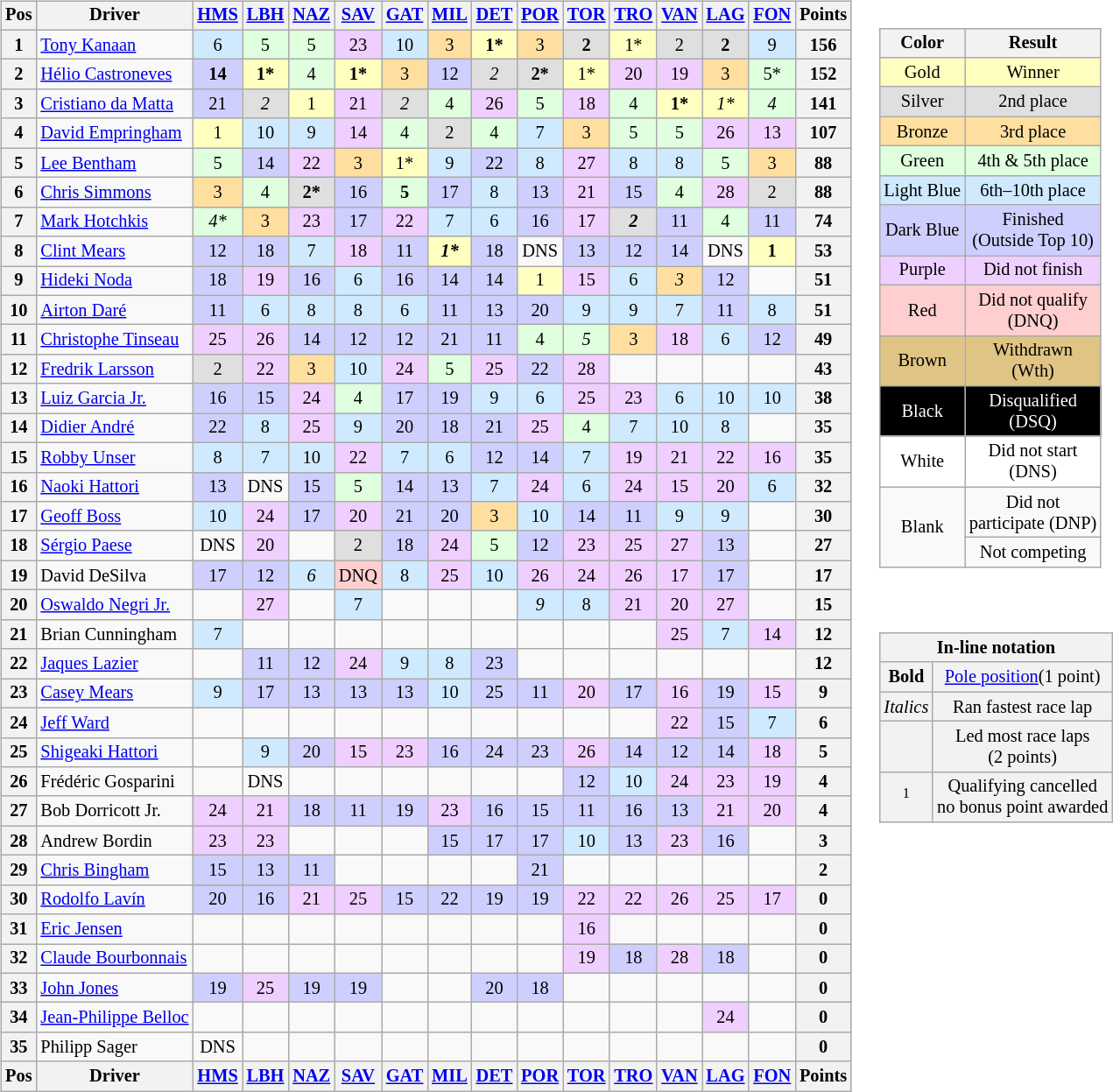<table>
<tr>
<td><br><table class="wikitable" style="font-size: 85%; text-align: center;">
<tr>
<th valign="middle">Pos</th>
<th valign="middle">Driver</th>
<th><a href='#'>HMS</a><br></th>
<th><a href='#'>LBH</a><br></th>
<th><a href='#'>NAZ</a><br></th>
<th><a href='#'>SAV</a><br></th>
<th><a href='#'>GAT</a><br></th>
<th><a href='#'>MIL</a><br></th>
<th><a href='#'>DET</a><br></th>
<th><a href='#'>POR</a><br></th>
<th><a href='#'>TOR</a><br></th>
<th><a href='#'>TRO</a><br></th>
<th><a href='#'>VAN</a><br></th>
<th><a href='#'>LAG</a><br></th>
<th><a href='#'>FON</a><br></th>
<th valign="middle">Points</th>
</tr>
<tr>
<th>1</th>
<td align="left"> <a href='#'>Tony Kanaan</a></td>
<td style="background:#CFEAFF;">6</td>
<td style="background:#DFFFDF;">5</td>
<td style="background:#DFFFDF;">5</td>
<td style="background:#EFCFFF;">23</td>
<td style="background:#CFEAFF;">10</td>
<td style="background:#FFDF9F;">3</td>
<td style="background:#FFFFBF;"><strong>1*</strong></td>
<td style="background:#FFDF9F;">3</td>
<td style="background:#DFDFDF;"><strong>2</strong></td>
<td style="background:#FFFFBF;">1*</td>
<td style="background:#DFDFDF;">2</td>
<td style="background:#DFDFDF;"><strong>2</strong></td>
<td style="background:#CFEAFF;">9</td>
<th>156</th>
</tr>
<tr>
<th>2</th>
<td align="left"> <a href='#'>Hélio Castroneves</a></td>
<td style="background:#CFCFFF;"><strong>14</strong></td>
<td style="background:#FFFFBF;"><strong>1*</strong></td>
<td style="background:#DFFFDF;">4</td>
<td style="background:#FFFFBF;"><strong>1*</strong></td>
<td style="background:#FFDF9F;">3</td>
<td style="background:#CFCFFF;">12</td>
<td style="background:#DFDFDF;"><em>2</em></td>
<td style="background:#DFDFDF;"><strong>2*</strong></td>
<td style="background:#FFFFBF;">1*</td>
<td style="background:#EFCFFF;">20</td>
<td style="background:#EFCFFF;">19</td>
<td style="background:#FFDF9F;">3</td>
<td style="background:#DFFFDF;">5*</td>
<th>152</th>
</tr>
<tr>
<th>3</th>
<td align="left"> <a href='#'>Cristiano da Matta</a></td>
<td style="background:#CFCFFF;">21</td>
<td style="background:#DFDFDF;"><em>2</em></td>
<td style="background:#FFFFBF;">1</td>
<td style="background:#EFCFFF;">21</td>
<td style="background:#DFDFDF;"><em>2</em></td>
<td style="background:#DFFFDF;">4</td>
<td style="background:#EFCFFF;">26</td>
<td style="background:#DFFFDF;">5</td>
<td style="background:#EFCFFF;">18</td>
<td style="background:#DFFFDF;">4</td>
<td style="background:#FFFFBF;"><strong>1*</strong></td>
<td style="background:#FFFFBF;"><em>1*</em></td>
<td style="background:#DFFFDF;"><em>4</em></td>
<th>141</th>
</tr>
<tr>
<th>4</th>
<td align="left"> <a href='#'>David Empringham</a></td>
<td style="background:#FFFFBF;">1</td>
<td style="background:#CFEAFF;">10</td>
<td style="background:#CFEAFF;">9</td>
<td style="background:#EFCFFF;">14</td>
<td style="background:#DFFFDF;">4</td>
<td style="background:#DFDFDF;">2</td>
<td style="background:#DFFFDF;">4</td>
<td style="background:#CFEAFF;">7</td>
<td style="background:#FFDF9F;">3</td>
<td style="background:#DFFFDF;">5</td>
<td style="background:#DFFFDF;">5</td>
<td style="background:#EFCFFF;">26</td>
<td style="background:#EFCFFF;">13</td>
<th>107</th>
</tr>
<tr>
<th>5</th>
<td align="left"> <a href='#'>Lee Bentham</a></td>
<td style="background:#DFFFDF;">5</td>
<td style="background:#CFCFFF;">14</td>
<td style="background:#EFCFFF;">22</td>
<td style="background:#FFDF9F;">3</td>
<td style="background:#FFFFBF;">1*</td>
<td style="background:#CFEAFF;">9</td>
<td style="background:#CFCFFF;">22</td>
<td style="background:#CFEAFF;">8</td>
<td style="background:#EFCFFF;">27</td>
<td style="background:#CFEAFF;">8</td>
<td style="background:#CFEAFF;">8</td>
<td style="background:#DFFFDF;">5</td>
<td style="background:#FFDF9F;">3</td>
<th>88</th>
</tr>
<tr>
<th>6</th>
<td align="left"> <a href='#'>Chris Simmons</a></td>
<td style="background:#FFDF9F;">3</td>
<td style="background:#DFFFDF;">4</td>
<td style="background:#DFDFDF;"><strong>2*</strong></td>
<td style="background:#CFCFFF;">16</td>
<td style="background:#DFFFDF;"><strong>5</strong></td>
<td style="background:#CFCFFF;">17</td>
<td style="background:#CFEAFF;">8</td>
<td style="background:#CFCFFF;">13</td>
<td style="background:#EFCFFF;">21</td>
<td style="background:#CFCFFF;">15</td>
<td style="background:#DFFFDF;">4</td>
<td style="background:#EFCFFF;">28</td>
<td style="background:#DFDFDF;">2</td>
<th>88</th>
</tr>
<tr>
<th>7</th>
<td align="left"> <a href='#'>Mark Hotchkis</a></td>
<td style="background:#DFFFDF;"><em>4*</em></td>
<td style="background:#FFDF9F;">3</td>
<td style="background:#EFCFFF;">23</td>
<td style="background:#CFCFFF;">17</td>
<td style="background:#EFCFFF;">22</td>
<td style="background:#CFEAFF;">7</td>
<td style="background:#CFEAFF;">6</td>
<td style="background:#CFCFFF;">16</td>
<td style="background:#EFCFFF;">17</td>
<td style="background:#DFDFDF;"><strong><em>2</em></strong></td>
<td style="background:#CFCFFF;">11</td>
<td style="background:#DFFFDF;">4</td>
<td style="background:#CFCFFF;">11</td>
<th>74</th>
</tr>
<tr>
<th>8</th>
<td align="left"> <a href='#'>Clint Mears</a></td>
<td style="background:#CFCFFF;">12</td>
<td style="background:#CFCFFF;">18</td>
<td style="background:#CFEAFF;">7</td>
<td style="background:#EFCFFF;">18</td>
<td style="background:#CFCFFF;">11</td>
<td style="background:#FFFFBF;"><strong><em>1*</em></strong></td>
<td style="background:#CFCFFF;">18</td>
<td>DNS</td>
<td style="background:#CFCFFF;">13</td>
<td style="background:#CFCFFF;">12</td>
<td style="background:#CFCFFF;">14</td>
<td>DNS</td>
<td style="background:#FFFFBF;"><strong>1</strong></td>
<th>53</th>
</tr>
<tr>
<th>9</th>
<td align="left"> <a href='#'>Hideki Noda</a></td>
<td style="background:#CFCFFF;">18</td>
<td style="background:#EFCFFF;">19</td>
<td style="background:#CFCFFF;">16</td>
<td style="background:#CFEAFF;">6</td>
<td style="background:#CFCFFF;">16</td>
<td style="background:#CFCFFF;">14</td>
<td style="background:#CFCFFF;">14</td>
<td style="background:#FFFFBF;">1</td>
<td style="background:#EFCFFF;">15</td>
<td style="background:#CFEAFF;">6</td>
<td style="background:#FFDF9F;"><em>3</em></td>
<td style="background:#CFCFFF;">12</td>
<td></td>
<th>51</th>
</tr>
<tr>
<th>10</th>
<td align="left"> <a href='#'>Airton Daré</a></td>
<td style="background:#CFCFFF;">11</td>
<td style="background:#CFEAFF;">6</td>
<td style="background:#CFEAFF;">8</td>
<td style="background:#CFEAFF;">8</td>
<td style="background:#CFEAFF;">6</td>
<td style="background:#CFCFFF;">11</td>
<td style="background:#CFCFFF;">13</td>
<td style="background:#CFCFFF;">20</td>
<td style="background:#CFEAFF;">9</td>
<td style="background:#CFEAFF;">9</td>
<td style="background:#CFEAFF;">7</td>
<td style="background:#CFCFFF;">11</td>
<td style="background:#CFEAFF;">8</td>
<th>51</th>
</tr>
<tr>
<th>11</th>
<td align="left"> <a href='#'>Christophe Tinseau</a></td>
<td style="background:#EFCFFF;">25</td>
<td style="background:#EFCFFF;">26</td>
<td style="background:#CFCFFF;">14</td>
<td style="background:#CFCFFF;">12</td>
<td style="background:#CFCFFF;">12</td>
<td style="background:#CFCFFF;">21</td>
<td style="background:#CFCFFF;">11</td>
<td style="background:#DFFFDF;">4</td>
<td style="background:#DFFFDF;"><em>5</em></td>
<td style="background:#FFDF9F;">3</td>
<td style="background:#EFCFFF;">18</td>
<td style="background:#CFEAFF;">6</td>
<td style="background:#CFCFFF;">12</td>
<th>49</th>
</tr>
<tr>
<th>12</th>
<td align="left"> <a href='#'>Fredrik Larsson</a></td>
<td style="background:#DFDFDF;">2</td>
<td style="background:#EFCFFF;">22</td>
<td style="background:#FFDF9F;">3</td>
<td style="background:#CFEAFF;">10</td>
<td style="background:#EFCFFF;">24</td>
<td style="background:#DFFFDF;">5</td>
<td style="background:#EFCFFF;">25</td>
<td style="background:#CFCFFF;">22</td>
<td style="background:#EFCFFF;">28</td>
<td></td>
<td></td>
<td></td>
<td></td>
<th>43</th>
</tr>
<tr>
<th>13</th>
<td align="left"> <a href='#'>Luiz Garcia Jr.</a></td>
<td style="background:#CFCFFF;">16</td>
<td style="background:#CFCFFF;">15</td>
<td style="background:#EFCFFF;">24</td>
<td style="background:#DFFFDF;">4</td>
<td style="background:#CFCFFF;">17</td>
<td style="background:#CFCFFF;">19</td>
<td style="background:#CFEAFF;">9</td>
<td style="background:#CFEAFF;">6</td>
<td style="background:#EFCFFF;">25</td>
<td style="background:#EFCFFF;">23</td>
<td style="background:#CFEAFF;">6</td>
<td style="background:#CFEAFF;">10</td>
<td style="background:#CFEAFF;">10</td>
<th>38</th>
</tr>
<tr>
<th>14</th>
<td align="left"> <a href='#'>Didier André</a></td>
<td style="background:#CFCFFF;">22</td>
<td style="background:#CFEAFF;">8</td>
<td style="background:#EFCFFF;">25</td>
<td style="background:#CFEAFF;">9</td>
<td style="background:#CFCFFF;">20</td>
<td style="background:#CFCFFF;">18</td>
<td style="background:#CFCFFF;">21</td>
<td style="background:#EFCFFF;">25</td>
<td style="background:#DFFFDF;">4</td>
<td style="background:#CFEAFF;">7</td>
<td style="background:#CFEAFF;">10</td>
<td style="background:#CFEAFF;">8</td>
<td></td>
<th>35</th>
</tr>
<tr>
<th>15</th>
<td align="left"> <a href='#'>Robby Unser</a></td>
<td style="background:#CFEAFF;">8</td>
<td style="background:#CFEAFF;">7</td>
<td style="background:#CFEAFF;">10</td>
<td style="background:#EFCFFF;">22</td>
<td style="background:#CFEAFF;">7</td>
<td style="background:#CFEAFF;">6</td>
<td style="background:#CFCFFF;">12</td>
<td style="background:#CFCFFF;">14</td>
<td style="background:#CFEAFF;">7</td>
<td style="background:#EFCFFF;">19</td>
<td style="background:#EFCFFF;">21</td>
<td style="background:#EFCFFF;">22</td>
<td style="background:#EFCFFF;">16</td>
<th>35</th>
</tr>
<tr>
<th>16</th>
<td align="left"> <a href='#'>Naoki Hattori</a></td>
<td style="background:#CFCFFF;">13</td>
<td>DNS</td>
<td style="background:#CFCFFF;">15</td>
<td style="background:#DFFFDF;">5</td>
<td style="background:#CFCFFF;">14</td>
<td style="background:#CFCFFF;">13</td>
<td style="background:#CFEAFF;">7</td>
<td style="background:#EFCFFF;">24</td>
<td style="background:#CFEAFF;">6</td>
<td style="background:#EFCFFF;">24</td>
<td style="background:#EFCFFF;">15</td>
<td style="background:#EFCFFF;">20</td>
<td style="background:#CFEAFF;">6</td>
<th>32</th>
</tr>
<tr>
<th>17</th>
<td align="left"> <a href='#'>Geoff Boss</a></td>
<td style="background:#CFEAFF;">10</td>
<td style="background:#EFCFFF;">24</td>
<td style="background:#CFCFFF;">17</td>
<td style="background:#EFCFFF;">20</td>
<td style="background:#CFCFFF;">21</td>
<td style="background:#CFCFFF;">20</td>
<td style="background:#FFDF9F;">3</td>
<td style="background:#CFEAFF;">10</td>
<td style="background:#CFCFFF;">14</td>
<td style="background:#CFCFFF;">11</td>
<td style="background:#CFEAFF;">9</td>
<td style="background:#CFEAFF;">9</td>
<td></td>
<th>30</th>
</tr>
<tr>
<th>18</th>
<td align="left"> <a href='#'>Sérgio Paese</a></td>
<td>DNS</td>
<td style="background:#EFCFFF;">20</td>
<td></td>
<td style="background:#DFDFDF;">2</td>
<td style="background:#CFCFFF;">18</td>
<td style="background:#EFCFFF;">24</td>
<td style="background:#DFFFDF;">5</td>
<td style="background:#CFCFFF;">12</td>
<td style="background:#EFCFFF;">23</td>
<td style="background:#EFCFFF;">25</td>
<td style="background:#EFCFFF;">27</td>
<td style="background:#CFCFFF;">13</td>
<td></td>
<th>27</th>
</tr>
<tr>
<th>19</th>
<td align="left"> David DeSilva</td>
<td style="background:#CFCFFF;">17</td>
<td style="background:#CFCFFF;">12</td>
<td style="background:#CFEAFF;"><em>6</em></td>
<td style="background:#FFCFCF;">DNQ</td>
<td style="background:#CFEAFF;">8</td>
<td style="background:#EFCFFF;">25</td>
<td style="background:#CFEAFF;">10</td>
<td style="background:#EFCFFF;">26</td>
<td style="background:#EFCFFF;">24</td>
<td style="background:#EFCFFF;">26</td>
<td style="background:#EFCFFF;">17</td>
<td style="background:#CFCFFF;">17</td>
<td></td>
<th>17</th>
</tr>
<tr>
<th>20</th>
<td align="left"> <a href='#'>Oswaldo Negri Jr.</a></td>
<td></td>
<td style="background:#EFCFFF;">27</td>
<td></td>
<td style="background:#CFEAFF;">7</td>
<td></td>
<td></td>
<td></td>
<td style="background:#CFEAFF;"><em>9</em></td>
<td style="background:#CFEAFF;">8</td>
<td style="background:#EFCFFF;">21</td>
<td style="background:#EFCFFF;">20</td>
<td style="background:#EFCFFF;">27</td>
<td></td>
<th>15</th>
</tr>
<tr>
<th>21</th>
<td align="left"> Brian Cunningham</td>
<td style="background:#CFEAFF;">7</td>
<td></td>
<td></td>
<td></td>
<td></td>
<td></td>
<td></td>
<td></td>
<td></td>
<td></td>
<td style="background:#EFCFFF;">25</td>
<td style="background:#CFEAFF;">7</td>
<td style="background:#EFCFFF;">14</td>
<th>12</th>
</tr>
<tr>
<th>22</th>
<td align="left"> <a href='#'>Jaques Lazier</a></td>
<td></td>
<td style="background:#CFCFFF;">11</td>
<td style="background:#CFCFFF;">12</td>
<td style="background:#EFCFFF;">24</td>
<td style="background:#CFEAFF;">9</td>
<td style="background:#CFEAFF;">8</td>
<td style="background:#CFCFFF;">23</td>
<td></td>
<td></td>
<td></td>
<td></td>
<td></td>
<td></td>
<th>12</th>
</tr>
<tr>
<th>23</th>
<td align="left"> <a href='#'>Casey Mears</a></td>
<td style="background:#CFEAFF;">9</td>
<td style="background:#CFCFFF;">17</td>
<td style="background:#CFCFFF;">13</td>
<td style="background:#CFCFFF;">13</td>
<td style="background:#CFCFFF;">13</td>
<td style="background:#CFEAFF;">10</td>
<td style="background:#CFCFFF;">25</td>
<td style="background:#CFCFFF;">11</td>
<td style="background:#EFCFFF;">20</td>
<td style="background:#CFCFFF;">17</td>
<td style="background:#EFCFFF;">16</td>
<td style="background:#CFCFFF;">19</td>
<td style="background:#EFCFFF;">15</td>
<th>9</th>
</tr>
<tr>
<th>24</th>
<td align="left"> <a href='#'>Jeff Ward</a></td>
<td></td>
<td></td>
<td></td>
<td></td>
<td></td>
<td></td>
<td></td>
<td></td>
<td></td>
<td></td>
<td style="background:#EFCFFF;">22</td>
<td style="background:#CFCFFF;">15</td>
<td style="background:#CFEAFF;">7</td>
<th>6</th>
</tr>
<tr>
<th>25</th>
<td align="left"> <a href='#'>Shigeaki Hattori</a></td>
<td></td>
<td style="background:#CFEAFF;">9</td>
<td style="background:#CFCFFF;">20</td>
<td style="background:#EFCFFF;">15</td>
<td style="background:#EFCFFF;">23</td>
<td style="background:#CFCFFF;">16</td>
<td style="background:#CFCFFF;">24</td>
<td style="background:#CFCFFF;">23</td>
<td style="background:#EFCFFF;">26</td>
<td style="background:#CFCFFF;">14</td>
<td style="background:#CFCFFF;">12</td>
<td style="background:#CFCFFF;">14</td>
<td style="background:#EFCFFF;">18</td>
<th>5</th>
</tr>
<tr>
<th>26</th>
<td align="left"> Frédéric Gosparini</td>
<td></td>
<td>DNS</td>
<td></td>
<td></td>
<td></td>
<td></td>
<td></td>
<td></td>
<td style="background:#CFCFFF;">12</td>
<td style="background:#CFEAFF;">10</td>
<td style="background:#EFCFFF;">24</td>
<td style="background:#EFCFFF;">23</td>
<td style="background:#EFCFFF;">19</td>
<th>4</th>
</tr>
<tr>
<th>27</th>
<td align="left"> Bob Dorricott Jr.</td>
<td style="background:#EFCFFF;">24</td>
<td style="background:#EFCFFF;">21</td>
<td style="background:#CFCFFF;">18</td>
<td style="background:#CFCFFF;">11</td>
<td style="background:#CFCFFF;">19</td>
<td style="background:#EFCFFF;">23</td>
<td style="background:#CFCFFF;">16</td>
<td style="background:#CFCFFF;">15</td>
<td style="background:#CFCFFF;">11</td>
<td style="background:#CFCFFF;">16</td>
<td style="background:#CFCFFF;">13</td>
<td style="background:#EFCFFF;">21</td>
<td style="background:#EFCFFF;">20</td>
<th>4</th>
</tr>
<tr>
<th>28</th>
<td align="left"> Andrew Bordin</td>
<td style="background:#EFCFFF;">23</td>
<td style="background:#EFCFFF;">23</td>
<td></td>
<td></td>
<td></td>
<td style="background:#CFCFFF;">15</td>
<td style="background:#CFCFFF;">17</td>
<td style="background:#CFCFFF;">17</td>
<td style="background:#CFEAFF;">10</td>
<td style="background:#CFCFFF;">13</td>
<td style="background:#EFCFFF;">23</td>
<td style="background:#CFCFFF;">16</td>
<td></td>
<th>3</th>
</tr>
<tr>
<th>29</th>
<td align="left"> <a href='#'>Chris Bingham</a></td>
<td style="background:#CFCFFF;">15</td>
<td style="background:#CFCFFF;">13</td>
<td style="background:#CFCFFF;">11</td>
<td></td>
<td></td>
<td></td>
<td></td>
<td style="background:#CFCFFF;">21</td>
<td></td>
<td></td>
<td></td>
<td></td>
<td></td>
<th>2</th>
</tr>
<tr>
<th>30</th>
<td align="left"> <a href='#'>Rodolfo Lavín</a></td>
<td style="background:#CFCFFF;">20</td>
<td style="background:#CFCFFF;">16</td>
<td style="background:#EFCFFF;">21</td>
<td style="background:#EFCFFF;">25</td>
<td style="background:#CFCFFF;">15</td>
<td style="background:#CFCFFF;">22</td>
<td style="background:#CFCFFF;">19</td>
<td style="background:#CFCFFF;">19</td>
<td style="background:#EFCFFF;">22</td>
<td style="background:#EFCFFF;">22</td>
<td style="background:#EFCFFF;">26</td>
<td style="background:#EFCFFF;">25</td>
<td style="background:#EFCFFF;">17</td>
<th>0</th>
</tr>
<tr>
<th>31</th>
<td align="left"> <a href='#'>Eric Jensen</a></td>
<td></td>
<td></td>
<td></td>
<td></td>
<td></td>
<td></td>
<td></td>
<td></td>
<td style="background:#EFCFFF;">16</td>
<td></td>
<td></td>
<td></td>
<td></td>
<th>0</th>
</tr>
<tr>
<th>32</th>
<td align="left"> <a href='#'>Claude Bourbonnais</a></td>
<td></td>
<td></td>
<td></td>
<td></td>
<td></td>
<td></td>
<td></td>
<td></td>
<td style="background:#EFCFFF;">19</td>
<td style="background:#CFCFFF;">18</td>
<td style="background:#EFCFFF;">28</td>
<td style="background:#CFCFFF;">18</td>
<td></td>
<th>0</th>
</tr>
<tr>
<th>33</th>
<td align="left"> <a href='#'>John Jones</a></td>
<td style="background:#CFCFFF;">19</td>
<td style="background:#EFCFFF;">25</td>
<td style="background:#CFCFFF;">19</td>
<td style="background:#CFCFFF;">19</td>
<td></td>
<td></td>
<td style="background:#CFCFFF;">20</td>
<td style="background:#CFCFFF;">18</td>
<td></td>
<td></td>
<td></td>
<td></td>
<td></td>
<th>0</th>
</tr>
<tr>
<th>34</th>
<td align="left" nowrap> <a href='#'>Jean-Philippe Belloc</a></td>
<td></td>
<td></td>
<td></td>
<td></td>
<td></td>
<td></td>
<td></td>
<td></td>
<td></td>
<td></td>
<td></td>
<td style="background:#EFCFFF;">24</td>
<td></td>
<th>0</th>
</tr>
<tr>
<th>35</th>
<td align="left"> Philipp Sager</td>
<td>DNS</td>
<td></td>
<td></td>
<td></td>
<td></td>
<td></td>
<td></td>
<td></td>
<td></td>
<td></td>
<td></td>
<td></td>
<td></td>
<th>0</th>
</tr>
<tr>
<th>Pos</th>
<th>Driver</th>
<th><a href='#'>HMS</a><br></th>
<th><a href='#'>LBH</a><br></th>
<th><a href='#'>NAZ</a><br></th>
<th><a href='#'>SAV</a><br></th>
<th><a href='#'>GAT</a><br></th>
<th><a href='#'>MIL</a><br></th>
<th><a href='#'>DET</a><br></th>
<th><a href='#'>POR</a><br></th>
<th><a href='#'>TOR</a><br></th>
<th><a href='#'>TRO</a><br></th>
<th><a href='#'>VAN</a><br></th>
<th><a href='#'>LAG</a><br></th>
<th><a href='#'>FON</a><br></th>
<th valign="middle">Points</th>
</tr>
</table>
</td>
<td valign="top"><br><table>
<tr>
<td><br><table class="wikitable" style="margin-right:0; font-size:85%; text-align:center;">
<tr>
<th>Color</th>
<th>Result</th>
</tr>
<tr style="background:#FFFFBF;">
<td>Gold</td>
<td>Winner</td>
</tr>
<tr style="background:#DFDFDF;">
<td>Silver</td>
<td>2nd place</td>
</tr>
<tr style="background:#FFDF9F;">
<td>Bronze</td>
<td>3rd place</td>
</tr>
<tr style="background:#DFFFDF;">
<td>Green</td>
<td>4th & 5th place</td>
</tr>
<tr style="background:#CFEAFF;">
<td>Light Blue</td>
<td>6th–10th place</td>
</tr>
<tr style="background:#CFCFFF;">
<td>Dark Blue</td>
<td>Finished<br>(Outside Top 10)</td>
</tr>
<tr style="background:#EFCFFF;">
<td>Purple</td>
<td>Did not finish</td>
</tr>
<tr style="background:#FFCFCF;">
<td>Red</td>
<td>Did not qualify<br>(DNQ)</td>
</tr>
<tr style="background:#DFC484;">
<td>Brown</td>
<td>Withdrawn<br>(Wth)</td>
</tr>
<tr style="background:#000000; color:white">
<td>Black</td>
<td>Disqualified<br>(DSQ)</td>
</tr>
<tr style="background:#FFFFFF;">
<td>White</td>
<td>Did not start<br>(DNS)</td>
</tr>
<tr>
<td rowspan="2">Blank</td>
<td>Did not<br>participate
(DNP)</td>
</tr>
<tr>
<td>Not competing</td>
</tr>
</table>
</td>
</tr>
<tr>
<td><br><table class="wikitable" style="margin-right:0; font-size:85%; text-align:center;">
<tr>
<td colspan="2" align="center" style="background:#F2F2F2;"><strong>In-line notation</strong></td>
</tr>
<tr>
<td align="center" style="background:#F2F2F2;"><strong>Bold</strong></td>
<td align="center" style="background:#F2F2F2;"><a href='#'>Pole position</a>(1 point)</td>
</tr>
<tr>
<td align="center" style="background:#F2F2F2;"><em>Italics</em></td>
<td align="center" style="background:#F2F2F2;">Ran fastest race lap</td>
</tr>
<tr>
<td align="center" style="background:#F2F2F2;"></td>
<td align="center" style="background:#F2F2F2;">Led most race laps<br>(2 points)</td>
</tr>
<tr>
<td align="center" style="background:#F2F2F2;"><sup>1</sup></td>
<td align="center" style="background:#F2F2F2;">Qualifying cancelled<br>no bonus point awarded</td>
</tr>
</table>
</td>
</tr>
</table>
</td>
</tr>
</table>
